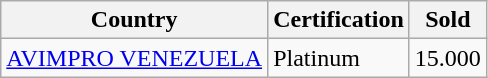<table class="wikitable sortable">
<tr>
<th>Country</th>
<th>Certification</th>
<th>Sold</th>
</tr>
<tr>
<td><a href='#'>AVIMPRO VENEZUELA</a></td>
<td>Platinum</td>
<td>15.000</td>
</tr>
</table>
